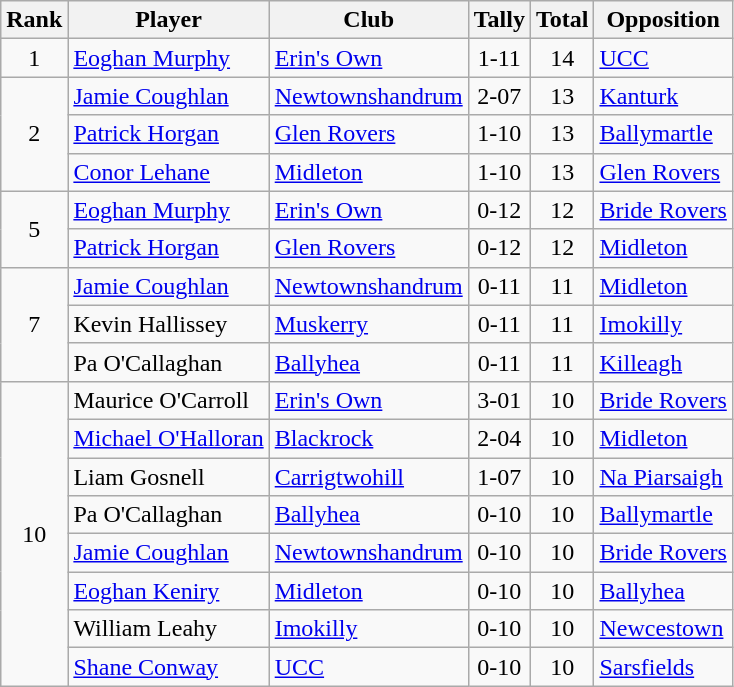<table class="wikitable">
<tr>
<th>Rank</th>
<th>Player</th>
<th>Club</th>
<th>Tally</th>
<th>Total</th>
<th>Opposition</th>
</tr>
<tr>
<td rowspan="1" style="text-align:center;">1</td>
<td><a href='#'>Eoghan Murphy</a></td>
<td><a href='#'>Erin's Own</a></td>
<td align=center>1-11</td>
<td align=center>14</td>
<td><a href='#'>UCC</a></td>
</tr>
<tr>
<td rowspan="3" style="text-align:center;">2</td>
<td><a href='#'>Jamie Coughlan</a></td>
<td><a href='#'>Newtownshandrum</a></td>
<td align=center>2-07</td>
<td align=center>13</td>
<td><a href='#'>Kanturk</a></td>
</tr>
<tr>
<td><a href='#'>Patrick Horgan</a></td>
<td><a href='#'>Glen Rovers</a></td>
<td align=center>1-10</td>
<td align=center>13</td>
<td><a href='#'>Ballymartle</a></td>
</tr>
<tr>
<td><a href='#'>Conor Lehane</a></td>
<td><a href='#'>Midleton</a></td>
<td align=center>1-10</td>
<td align=center>13</td>
<td><a href='#'>Glen Rovers</a></td>
</tr>
<tr>
<td rowspan="2" style="text-align:center;">5</td>
<td><a href='#'>Eoghan Murphy</a></td>
<td><a href='#'>Erin's Own</a></td>
<td align=center>0-12</td>
<td align=center>12</td>
<td><a href='#'>Bride Rovers</a></td>
</tr>
<tr>
<td><a href='#'>Patrick Horgan</a></td>
<td><a href='#'>Glen Rovers</a></td>
<td align=center>0-12</td>
<td align=center>12</td>
<td><a href='#'>Midleton</a></td>
</tr>
<tr>
<td rowspan="3" style="text-align:center;">7</td>
<td><a href='#'>Jamie Coughlan</a></td>
<td><a href='#'>Newtownshandrum</a></td>
<td align=center>0-11</td>
<td align=center>11</td>
<td><a href='#'>Midleton</a></td>
</tr>
<tr>
<td>Kevin Hallissey</td>
<td><a href='#'>Muskerry</a></td>
<td align=center>0-11</td>
<td align=center>11</td>
<td><a href='#'>Imokilly</a></td>
</tr>
<tr>
<td>Pa O'Callaghan</td>
<td><a href='#'>Ballyhea</a></td>
<td align=center>0-11</td>
<td align=center>11</td>
<td><a href='#'>Killeagh</a></td>
</tr>
<tr>
<td rowspan="8" style="text-align:center;">10</td>
<td>Maurice O'Carroll</td>
<td><a href='#'>Erin's Own</a></td>
<td align=center>3-01</td>
<td align=center>10</td>
<td><a href='#'>Bride Rovers</a></td>
</tr>
<tr>
<td><a href='#'>Michael O'Halloran</a></td>
<td><a href='#'>Blackrock</a></td>
<td align=center>2-04</td>
<td align=center>10</td>
<td><a href='#'>Midleton</a></td>
</tr>
<tr>
<td>Liam Gosnell</td>
<td><a href='#'>Carrigtwohill</a></td>
<td align=center>1-07</td>
<td align=center>10</td>
<td><a href='#'>Na Piarsaigh</a></td>
</tr>
<tr>
<td>Pa O'Callaghan</td>
<td><a href='#'>Ballyhea</a></td>
<td align=center>0-10</td>
<td align=center>10</td>
<td><a href='#'>Ballymartle</a></td>
</tr>
<tr>
<td><a href='#'>Jamie Coughlan</a></td>
<td><a href='#'>Newtownshandrum</a></td>
<td align=center>0-10</td>
<td align=center>10</td>
<td><a href='#'>Bride Rovers</a></td>
</tr>
<tr>
<td><a href='#'>Eoghan Keniry</a></td>
<td><a href='#'>Midleton</a></td>
<td align=center>0-10</td>
<td align=center>10</td>
<td><a href='#'>Ballyhea</a></td>
</tr>
<tr>
<td>William Leahy</td>
<td><a href='#'>Imokilly</a></td>
<td align=center>0-10</td>
<td align=center>10</td>
<td><a href='#'>Newcestown</a></td>
</tr>
<tr>
<td><a href='#'>Shane Conway</a></td>
<td><a href='#'>UCC</a></td>
<td align=center>0-10</td>
<td align=center>10</td>
<td><a href='#'>Sarsfields</a></td>
</tr>
</table>
